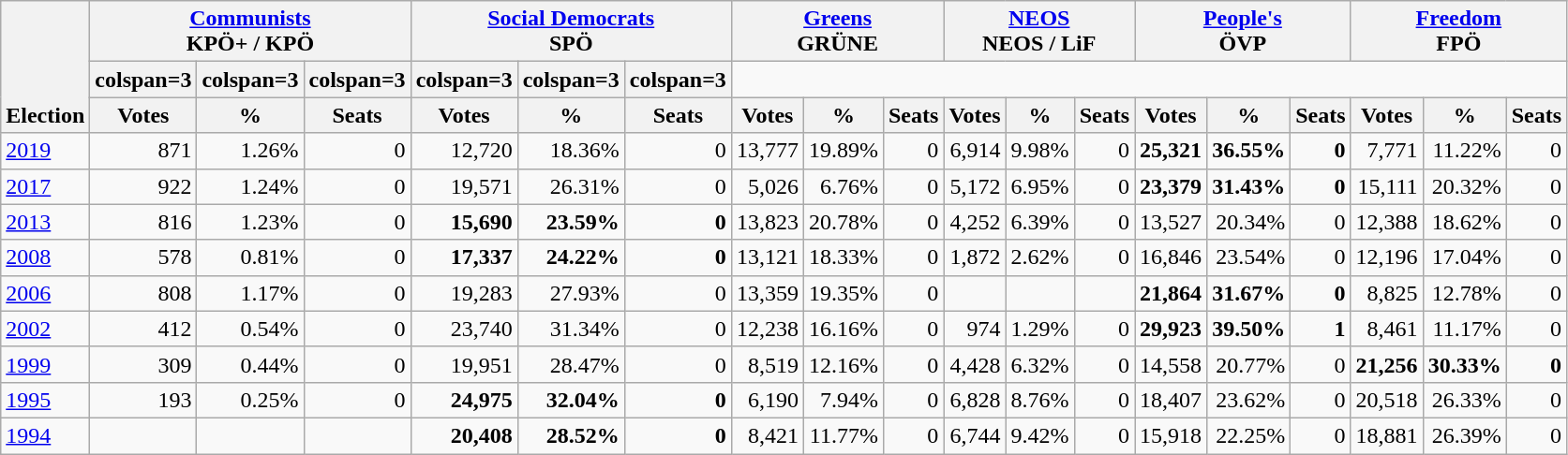<table class="wikitable" border="1" style="font-size:100%; text-align:right;">
<tr>
<th style="text-align:left;" valign=bottom rowspan=3>Election</th>
<th valign=bottom colspan=3><a href='#'>Communists</a><br>KPÖ+ / KPÖ</th>
<th valign=bottom colspan=3><a href='#'>Social Democrats</a><br>SPÖ</th>
<th valign=bottom colspan=3><a href='#'>Greens</a><br>GRÜNE</th>
<th valign=bottom colspan=3><a href='#'>NEOS</a><br>NEOS / LiF</th>
<th valign=bottom colspan=3><a href='#'>People's</a><br>ÖVP</th>
<th valign=bottom colspan=3><a href='#'>Freedom</a><br>FPÖ</th>
</tr>
<tr>
<th>colspan=3 </th>
<th>colspan=3 </th>
<th>colspan=3 </th>
<th>colspan=3 </th>
<th>colspan=3 </th>
<th>colspan=3 </th>
</tr>
<tr>
<th>Votes</th>
<th>%</th>
<th>Seats</th>
<th>Votes</th>
<th>%</th>
<th>Seats</th>
<th>Votes</th>
<th>%</th>
<th>Seats</th>
<th>Votes</th>
<th>%</th>
<th>Seats</th>
<th>Votes</th>
<th>%</th>
<th>Seats</th>
<th>Votes</th>
<th>%</th>
<th>Seats</th>
</tr>
<tr>
<td align=left><a href='#'>2019</a></td>
<td>871</td>
<td>1.26%</td>
<td>0</td>
<td>12,720</td>
<td>18.36%</td>
<td>0</td>
<td>13,777</td>
<td>19.89%</td>
<td>0</td>
<td>6,914</td>
<td>9.98%</td>
<td>0</td>
<td><strong>25,321</strong></td>
<td><strong>36.55%</strong></td>
<td><strong>0</strong></td>
<td>7,771</td>
<td>11.22%</td>
<td>0</td>
</tr>
<tr>
<td align=left><a href='#'>2017</a></td>
<td>922</td>
<td>1.24%</td>
<td>0</td>
<td>19,571</td>
<td>26.31%</td>
<td>0</td>
<td>5,026</td>
<td>6.76%</td>
<td>0</td>
<td>5,172</td>
<td>6.95%</td>
<td>0</td>
<td><strong>23,379</strong></td>
<td><strong>31.43%</strong></td>
<td><strong>0</strong></td>
<td>15,111</td>
<td>20.32%</td>
<td>0</td>
</tr>
<tr>
<td align=left><a href='#'>2013</a></td>
<td>816</td>
<td>1.23%</td>
<td>0</td>
<td><strong>15,690</strong></td>
<td><strong>23.59%</strong></td>
<td><strong>0</strong></td>
<td>13,823</td>
<td>20.78%</td>
<td>0</td>
<td>4,252</td>
<td>6.39%</td>
<td>0</td>
<td>13,527</td>
<td>20.34%</td>
<td>0</td>
<td>12,388</td>
<td>18.62%</td>
<td>0</td>
</tr>
<tr>
<td align=left><a href='#'>2008</a></td>
<td>578</td>
<td>0.81%</td>
<td>0</td>
<td><strong>17,337</strong></td>
<td><strong>24.22%</strong></td>
<td><strong>0</strong></td>
<td>13,121</td>
<td>18.33%</td>
<td>0</td>
<td>1,872</td>
<td>2.62%</td>
<td>0</td>
<td>16,846</td>
<td>23.54%</td>
<td>0</td>
<td>12,196</td>
<td>17.04%</td>
<td>0</td>
</tr>
<tr>
<td align=left><a href='#'>2006</a></td>
<td>808</td>
<td>1.17%</td>
<td>0</td>
<td>19,283</td>
<td>27.93%</td>
<td>0</td>
<td>13,359</td>
<td>19.35%</td>
<td>0</td>
<td></td>
<td></td>
<td></td>
<td><strong>21,864</strong></td>
<td><strong>31.67%</strong></td>
<td><strong>0</strong></td>
<td>8,825</td>
<td>12.78%</td>
<td>0</td>
</tr>
<tr>
<td align=left><a href='#'>2002</a></td>
<td>412</td>
<td>0.54%</td>
<td>0</td>
<td>23,740</td>
<td>31.34%</td>
<td>0</td>
<td>12,238</td>
<td>16.16%</td>
<td>0</td>
<td>974</td>
<td>1.29%</td>
<td>0</td>
<td><strong>29,923</strong></td>
<td><strong>39.50%</strong></td>
<td><strong>1</strong></td>
<td>8,461</td>
<td>11.17%</td>
<td>0</td>
</tr>
<tr>
<td align=left><a href='#'>1999</a></td>
<td>309</td>
<td>0.44%</td>
<td>0</td>
<td>19,951</td>
<td>28.47%</td>
<td>0</td>
<td>8,519</td>
<td>12.16%</td>
<td>0</td>
<td>4,428</td>
<td>6.32%</td>
<td>0</td>
<td>14,558</td>
<td>20.77%</td>
<td>0</td>
<td><strong>21,256</strong></td>
<td><strong>30.33%</strong></td>
<td><strong>0</strong></td>
</tr>
<tr>
<td align=left><a href='#'>1995</a></td>
<td>193</td>
<td>0.25%</td>
<td>0</td>
<td><strong>24,975</strong></td>
<td><strong>32.04%</strong></td>
<td><strong>0</strong></td>
<td>6,190</td>
<td>7.94%</td>
<td>0</td>
<td>6,828</td>
<td>8.76%</td>
<td>0</td>
<td>18,407</td>
<td>23.62%</td>
<td>0</td>
<td>20,518</td>
<td>26.33%</td>
<td>0</td>
</tr>
<tr>
<td align=left><a href='#'>1994</a></td>
<td></td>
<td></td>
<td></td>
<td><strong>20,408</strong></td>
<td><strong>28.52%</strong></td>
<td><strong>0</strong></td>
<td>8,421</td>
<td>11.77%</td>
<td>0</td>
<td>6,744</td>
<td>9.42%</td>
<td>0</td>
<td>15,918</td>
<td>22.25%</td>
<td>0</td>
<td>18,881</td>
<td>26.39%</td>
<td>0</td>
</tr>
</table>
